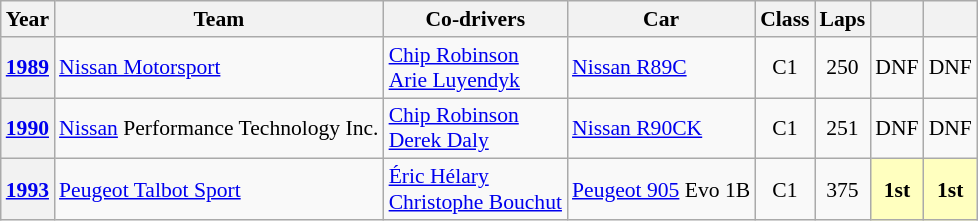<table class="wikitable" style="text-align:center; font-size:90%">
<tr>
<th>Year</th>
<th>Team</th>
<th>Co-drivers</th>
<th>Car</th>
<th>Class</th>
<th>Laps</th>
<th></th>
<th></th>
</tr>
<tr>
<th><a href='#'>1989</a></th>
<td align="left"nowrap> <a href='#'>Nissan Motorsport</a></td>
<td align="left"nowrap> <a href='#'>Chip Robinson</a><br> <a href='#'>Arie Luyendyk</a></td>
<td align="left"nowrap><a href='#'>Nissan R89C</a></td>
<td>C1</td>
<td>250</td>
<td>DNF</td>
<td>DNF</td>
</tr>
<tr>
<th><a href='#'>1990</a></th>
<td align="left"nowrap> <a href='#'>Nissan</a> Performance Technology Inc.</td>
<td align="left"nowrap> <a href='#'>Chip Robinson</a><br> <a href='#'>Derek Daly</a></td>
<td align="left"nowrap><a href='#'>Nissan R90CK</a></td>
<td>C1</td>
<td>251</td>
<td>DNF</td>
<td>DNF</td>
</tr>
<tr>
<th><a href='#'>1993</a></th>
<td align="left"nowrap> <a href='#'>Peugeot Talbot Sport</a></td>
<td align="left"nowrap> <a href='#'>Éric Hélary</a><br> <a href='#'>Christophe Bouchut</a></td>
<td align="left"nowrap><a href='#'>Peugeot 905</a> Evo 1B</td>
<td>C1</td>
<td>375</td>
<td style="background:#ffffbf;"><strong>1st</strong></td>
<td style="background:#ffffbf;"><strong>1st</strong></td>
</tr>
</table>
